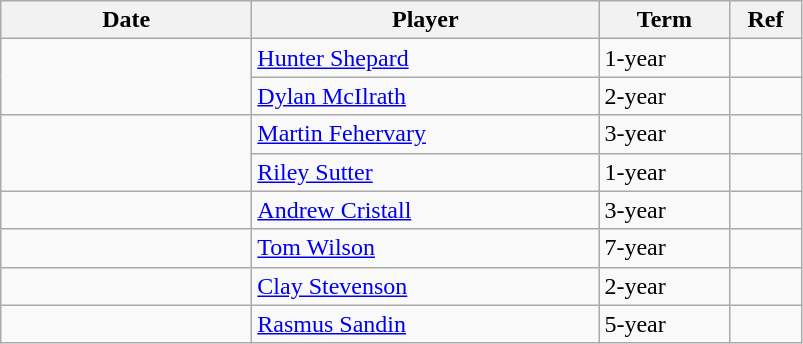<table class="wikitable">
<tr>
<th style="width: 10em;">Date</th>
<th style="width: 14em;">Player</th>
<th style="width: 5em;">Term</th>
<th style="width: 2.5em;">Ref</th>
</tr>
<tr>
<td rowspan=2></td>
<td><a href='#'>Hunter Shepard</a></td>
<td>1-year</td>
<td></td>
</tr>
<tr>
<td><a href='#'>Dylan McIlrath</a></td>
<td>2-year</td>
<td></td>
</tr>
<tr>
<td rowspan=2></td>
<td><a href='#'>Martin Fehervary</a></td>
<td>3-year</td>
<td></td>
</tr>
<tr>
<td><a href='#'>Riley Sutter</a></td>
<td>1-year</td>
<td></td>
</tr>
<tr>
<td></td>
<td><a href='#'>Andrew Cristall</a></td>
<td>3-year</td>
<td></td>
</tr>
<tr>
<td></td>
<td><a href='#'>Tom Wilson</a></td>
<td>7-year</td>
<td></td>
</tr>
<tr>
<td></td>
<td><a href='#'>Clay Stevenson</a></td>
<td>2-year</td>
<td></td>
</tr>
<tr>
<td></td>
<td><a href='#'>Rasmus Sandin</a></td>
<td>5-year</td>
<td></td>
</tr>
</table>
